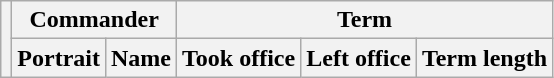<table class="wikitable sortable">
<tr>
<th rowspan=2></th>
<th colspan=2>Commander</th>
<th colspan=3>Term</th>
</tr>
<tr>
<th>Portrait</th>
<th>Name</th>
<th>Took office</th>
<th>Left office</th>
<th>Term length<br>















</th>
</tr>
</table>
